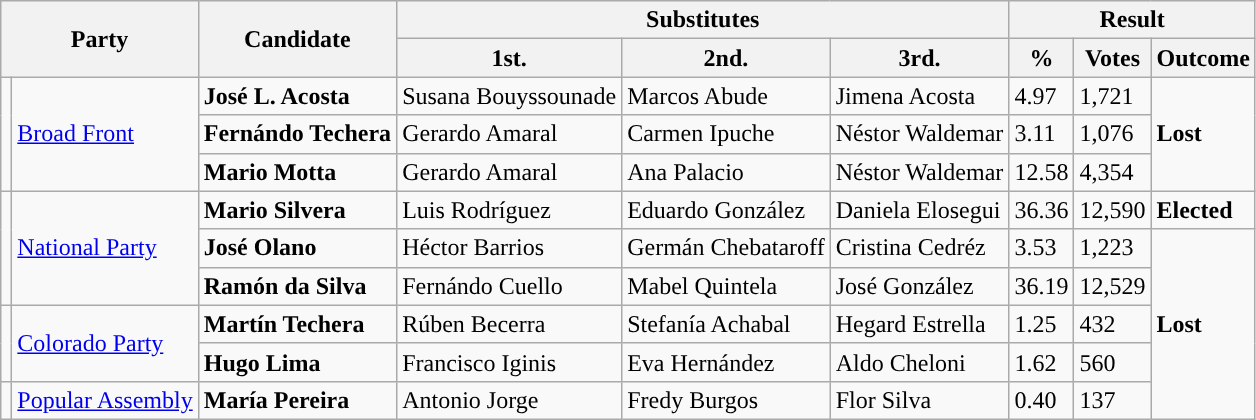<table class="wikitable">
<tr>
<th colspan="2" rowspan="2">Party</th>
<th rowspan="2">Candidate</th>
<th colspan="3">Substitutes</th>
<th colspan="3">Result</th>
</tr>
<tr>
<th>1st.</th>
<th>2nd.</th>
<th>3rd.</th>
<th>%</th>
<th>Votes</th>
<th>Outcome</th>
</tr>
<tr>
<td rowspan="3" style="background:"></td>
<td rowspan="3"><a href='#'>Broad Front</a></td>
<td><strong>José L. Acosta</strong></td>
<td>Susana Bouyssounade</td>
<td>Marcos Abude</td>
<td>Jimena Acosta</td>
<td>4.97</td>
<td>1,721</td>
<td rowspan="3"><strong>Lost</strong> </td>
</tr>
<tr>
<td><strong>Fernándo Techera</strong></td>
<td>Gerardo Amaral</td>
<td>Carmen Ipuche</td>
<td>Néstor Waldemar</td>
<td>3.11</td>
<td>1,076</td>
</tr>
<tr>
<td><strong>Mario Motta</strong></td>
<td>Gerardo Amaral</td>
<td>Ana Palacio</td>
<td>Néstor Waldemar</td>
<td>12.58</td>
<td>4,354</td>
</tr>
<tr>
<td rowspan="3" style="background:"></td>
<td rowspan="3"><a href='#'>National Party</a></td>
<td><strong>Mario Silvera</strong></td>
<td>Luis Rodríguez</td>
<td>Eduardo González</td>
<td>Daniela Elosegui</td>
<td>36.36</td>
<td>12,590</td>
<td><strong>Elected</strong> </td>
</tr>
<tr>
<td><strong>José Olano</strong></td>
<td>Héctor Barrios</td>
<td>Germán Chebataroff</td>
<td>Cristina Cedréz</td>
<td>3.53</td>
<td>1,223</td>
<td rowspan="5"><strong>Lost</strong> </td>
</tr>
<tr>
<td><strong>Ramón da Silva</strong></td>
<td>Fernándo Cuello</td>
<td>Mabel Quintela</td>
<td>José González</td>
<td>36.19</td>
<td>12,529</td>
</tr>
<tr>
<td rowspan="2" style="background:"></td>
<td rowspan="2"><a href='#'>Colorado Party</a></td>
<td><strong>Martín Techera</strong></td>
<td>Rúben Becerra</td>
<td>Stefanía Achabal</td>
<td>Hegard Estrella</td>
<td>1.25</td>
<td>432</td>
</tr>
<tr>
<td><strong>Hugo Lima</strong></td>
<td>Francisco Iginis</td>
<td>Eva Hernández</td>
<td>Aldo Cheloni</td>
<td>1.62</td>
<td>560</td>
</tr>
<tr>
<td style="background:"></td>
<td><a href='#'>Popular Assembly</a></td>
<td><strong>María Pereira</strong></td>
<td>Antonio Jorge</td>
<td>Fredy Burgos</td>
<td>Flor Silva</td>
<td>0.40</td>
<td>137</td>
</tr>
</table>
